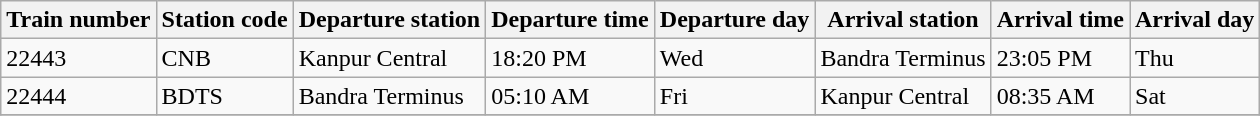<table class="wikitable">
<tr>
<th>Train number</th>
<th>Station code</th>
<th>Departure station</th>
<th>Departure time</th>
<th>Departure day</th>
<th>Arrival station</th>
<th>Arrival time</th>
<th>Arrival day</th>
</tr>
<tr>
<td>22443</td>
<td>CNB</td>
<td>Kanpur Central</td>
<td>18:20 PM</td>
<td>Wed</td>
<td>Bandra Terminus</td>
<td>23:05 PM</td>
<td>Thu</td>
</tr>
<tr>
<td>22444</td>
<td>BDTS</td>
<td>Bandra Terminus</td>
<td>05:10 AM</td>
<td>Fri</td>
<td>Kanpur Central</td>
<td>08:35 AM</td>
<td>Sat</td>
</tr>
<tr>
</tr>
</table>
